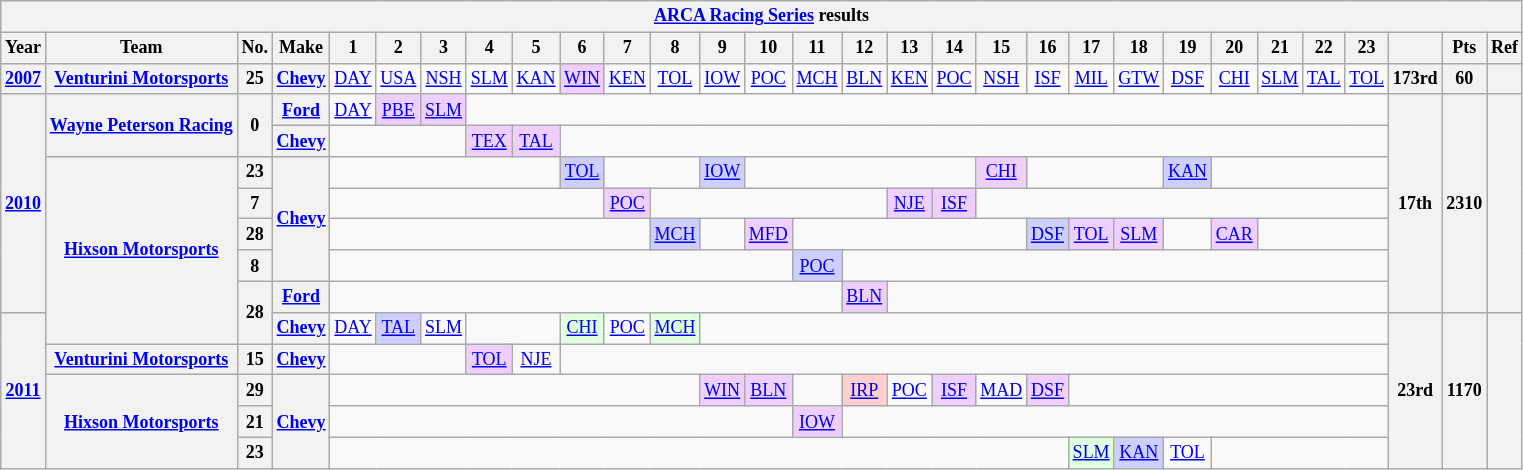<table class="wikitable" style="text-align:center; font-size:75%">
<tr>
<th colspan=48><a href='#'>ARCA Racing Series</a> results</th>
</tr>
<tr>
<th>Year</th>
<th>Team</th>
<th>No.</th>
<th>Make</th>
<th>1</th>
<th>2</th>
<th>3</th>
<th>4</th>
<th>5</th>
<th>6</th>
<th>7</th>
<th>8</th>
<th>9</th>
<th>10</th>
<th>11</th>
<th>12</th>
<th>13</th>
<th>14</th>
<th>15</th>
<th>16</th>
<th>17</th>
<th>18</th>
<th>19</th>
<th>20</th>
<th>21</th>
<th>22</th>
<th>23</th>
<th></th>
<th>Pts</th>
<th>Ref</th>
</tr>
<tr>
<th><a href='#'>2007</a></th>
<th><a href='#'>Venturini Motorsports</a></th>
<th>25</th>
<th><a href='#'>Chevy</a></th>
<td><a href='#'>DAY</a></td>
<td><a href='#'>USA</a></td>
<td><a href='#'>NSH</a></td>
<td><a href='#'>SLM</a></td>
<td><a href='#'>KAN</a></td>
<td style="background:#EFCFFF;"><a href='#'>WIN</a><br></td>
<td><a href='#'>KEN</a></td>
<td><a href='#'>TOL</a></td>
<td><a href='#'>IOW</a></td>
<td><a href='#'>POC</a></td>
<td><a href='#'>MCH</a></td>
<td><a href='#'>BLN</a></td>
<td><a href='#'>KEN</a></td>
<td><a href='#'>POC</a></td>
<td><a href='#'>NSH</a></td>
<td><a href='#'>ISF</a></td>
<td><a href='#'>MIL</a></td>
<td><a href='#'>GTW</a></td>
<td><a href='#'>DSF</a></td>
<td><a href='#'>CHI</a></td>
<td><a href='#'>SLM</a></td>
<td><a href='#'>TAL</a></td>
<td><a href='#'>TOL</a></td>
<th>173rd</th>
<th>60</th>
<th></th>
</tr>
<tr>
<th rowspan=7><a href='#'>2010</a></th>
<th rowspan=2><a href='#'>Wayne Peterson Racing</a></th>
<th rowspan=2>0</th>
<th><a href='#'>Ford</a></th>
<td><a href='#'>DAY</a></td>
<td style="background:#EFCFFF;"><a href='#'>PBE</a><br></td>
<td style="background:#EFCFFF;"><a href='#'>SLM</a><br></td>
<td colspan=20></td>
<th rowspan=7>17th</th>
<th rowspan=7>2310</th>
<th rowspan=7></th>
</tr>
<tr>
<th><a href='#'>Chevy</a></th>
<td colspan=3></td>
<td style="background:#EFCFFF;"><a href='#'>TEX</a><br></td>
<td style="background:#EFCFFF;"><a href='#'>TAL</a><br></td>
<td colspan=18></td>
</tr>
<tr>
<th rowspan=6><a href='#'>Hixson Motorsports</a></th>
<th>23</th>
<th rowspan=4><a href='#'>Chevy</a></th>
<td colspan=5></td>
<td style="background:#CFCFFF;"><a href='#'>TOL</a><br></td>
<td colspan=2></td>
<td style="background:#CFCFFF;"><a href='#'>IOW</a><br></td>
<td colspan=5></td>
<td style="background:#EFCFFF;"><a href='#'>CHI</a><br></td>
<td colspan=3></td>
<td style="background:#CFCFFF;"><a href='#'>KAN</a><br></td>
<td colspan=4></td>
</tr>
<tr>
<th>7</th>
<td colspan=6></td>
<td style="background:#EFCFFF;"><a href='#'>POC</a><br></td>
<td colspan=5></td>
<td style="background:#EFCFFF;"><a href='#'>NJE</a><br></td>
<td style="background:#EFCFFF;"><a href='#'>ISF</a><br></td>
<td colspan=9></td>
</tr>
<tr>
<th>28</th>
<td colspan=7></td>
<td style="background:#CFCFFF;"><a href='#'>MCH</a><br></td>
<td></td>
<td style="background:#EFCFFF;"><a href='#'>MFD</a><br></td>
<td colspan=5></td>
<td style="background:#CFCFFF;"><a href='#'>DSF</a><br></td>
<td style="background:#EFCFFF;"><a href='#'>TOL</a><br></td>
<td style="background:#EFCFFF;"><a href='#'>SLM</a><br></td>
<td></td>
<td style="background:#EFCFFF;"><a href='#'>CAR</a><br></td>
<td colspan=3></td>
</tr>
<tr>
<th>8</th>
<td colspan=10></td>
<td style="background:#CFCFFF;"><a href='#'>POC</a><br></td>
<td colspan=12></td>
</tr>
<tr>
<th rowspan=2>28</th>
<th><a href='#'>Ford</a></th>
<td colspan=11></td>
<td style="background:#EFCFFF;"><a href='#'>BLN</a><br></td>
<td colspan=11></td>
</tr>
<tr>
<th rowspan=5><a href='#'>2011</a></th>
<th><a href='#'>Chevy</a></th>
<td><a href='#'>DAY</a></td>
<td style="background:#CFCFFF;"><a href='#'>TAL</a><br></td>
<td><a href='#'>SLM</a></td>
<td colspan=2></td>
<td style="background:#DFFFDF;"><a href='#'>CHI</a><br></td>
<td><a href='#'>POC</a></td>
<td style="background:#DFFFDF;"><a href='#'>MCH</a><br></td>
<td colspan=15></td>
<th rowspan=5>23rd</th>
<th rowspan=5>1170</th>
<th rowspan=5></th>
</tr>
<tr>
<th><a href='#'>Venturini Motorsports</a></th>
<th>15</th>
<th><a href='#'>Chevy</a></th>
<td colspan=3></td>
<td style="background:#EFCFFF;"><a href='#'>TOL</a><br></td>
<td><a href='#'>NJE</a></td>
<td colspan=18></td>
</tr>
<tr>
<th rowspan=3><a href='#'>Hixson Motorsports</a></th>
<th>29</th>
<th rowspan=3><a href='#'>Chevy</a></th>
<td colspan=8></td>
<td style="background:#EFCFFF;"><a href='#'>WIN</a><br></td>
<td style="background:#EFCFFF;"><a href='#'>BLN</a><br></td>
<td></td>
<td style="background:#FFCFCF;"><a href='#'>IRP</a><br></td>
<td><a href='#'>POC</a></td>
<td style="background:#EFCFFF;"><a href='#'>ISF</a><br></td>
<td><a href='#'>MAD</a></td>
<td style="background:#EFCFFF;"><a href='#'>DSF</a><br></td>
<td colspan=7></td>
</tr>
<tr>
<th>21</th>
<td colspan=10></td>
<td style="background:#EFCFFF;"><a href='#'>IOW</a><br></td>
<td colspan=12></td>
</tr>
<tr>
<th>23</th>
<td colspan=16></td>
<td style="background:#DFFFDF;"><a href='#'>SLM</a><br></td>
<td style="background:#CFCFFF;"><a href='#'>KAN</a><br></td>
<td><a href='#'>TOL</a></td>
<td colspan=4></td>
</tr>
</table>
